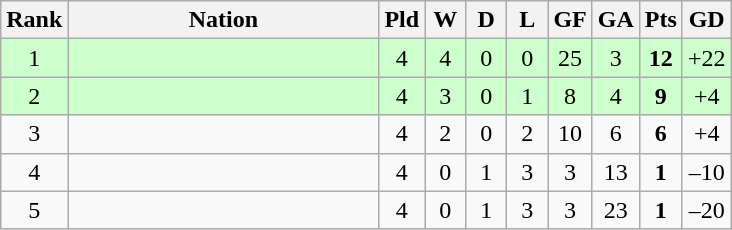<table class="wikitable" style="text-align: center;">
<tr>
<th width=5>Rank</th>
<th width=200>Nation</th>
<th width=20>Pld</th>
<th width=20>W</th>
<th width=20>D</th>
<th width=20>L</th>
<th width=20>GF</th>
<th width=20>GA</th>
<th width=20>Pts</th>
<th width=20>GD</th>
</tr>
<tr style="background:#ccffcc">
<td>1</td>
<td style="text-align:left"></td>
<td>4</td>
<td>4</td>
<td>0</td>
<td>0</td>
<td>25</td>
<td>3</td>
<td><strong>12</strong></td>
<td>+22</td>
</tr>
<tr style="background:#ccffcc">
<td>2</td>
<td style="text-align:left"></td>
<td>4</td>
<td>3</td>
<td>0</td>
<td>1</td>
<td>8</td>
<td>4</td>
<td><strong>9</strong></td>
<td>+4</td>
</tr>
<tr>
<td>3</td>
<td style="text-align:left"></td>
<td>4</td>
<td>2</td>
<td>0</td>
<td>2</td>
<td>10</td>
<td>6</td>
<td><strong>6</strong></td>
<td>+4</td>
</tr>
<tr>
<td>4</td>
<td style="text-align:left"></td>
<td>4</td>
<td>0</td>
<td>1</td>
<td>3</td>
<td>3</td>
<td>13</td>
<td><strong>1</strong></td>
<td>–10</td>
</tr>
<tr>
<td>5</td>
<td style="text-align:left"></td>
<td>4</td>
<td>0</td>
<td>1</td>
<td>3</td>
<td>3</td>
<td>23</td>
<td><strong>1</strong></td>
<td>–20</td>
</tr>
</table>
